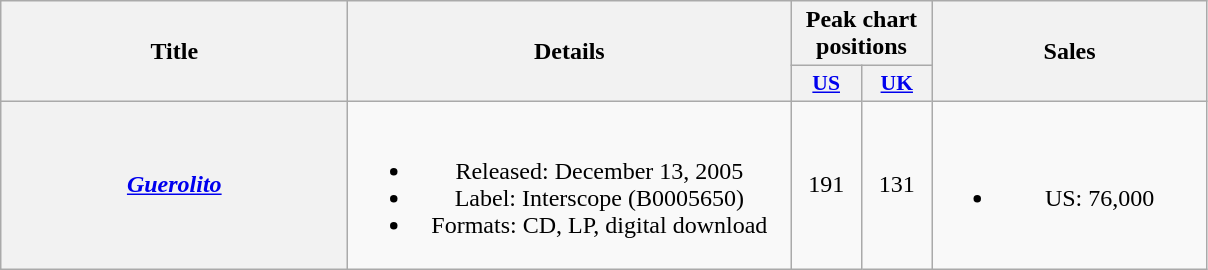<table class="wikitable plainrowheaders" style="text-align:center">
<tr>
<th scope="col" rowspan="2" style="width:14em;">Title</th>
<th scope="col" rowspan="2" style="width:18em;">Details</th>
<th scope="col" colspan="2">Peak chart positions</th>
<th scope="col" rowspan="2" style="width:11em;">Sales</th>
</tr>
<tr>
<th scope="col" style="width:2.8em;font-size:90%;"><a href='#'>US</a><br></th>
<th scope="col" style="width:2.8em;font-size:90%;"><a href='#'>UK</a><br></th>
</tr>
<tr>
<th scope="row"><em><a href='#'>Guerolito</a></em></th>
<td><br><ul><li>Released: December 13, 2005</li><li>Label: Interscope <span>(B0005650)</span></li><li>Formats: CD, LP, digital download</li></ul></td>
<td>191</td>
<td>131</td>
<td><br><ul><li>US: 76,000</li></ul></td>
</tr>
</table>
